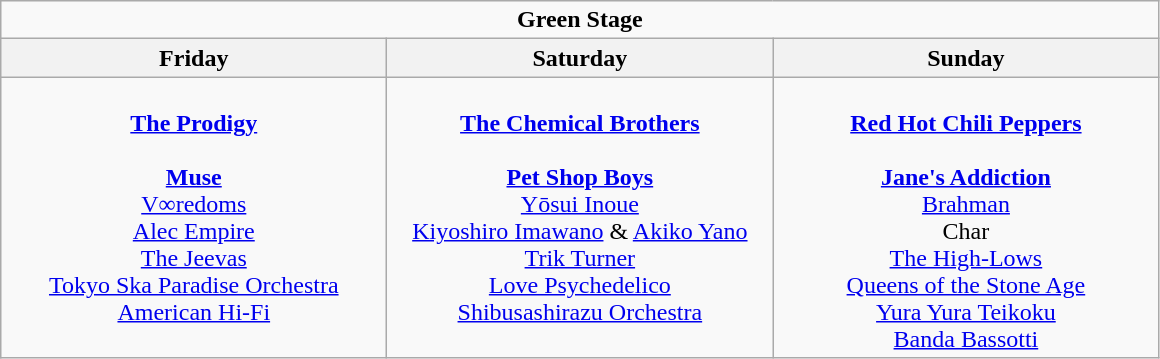<table class="wikitable">
<tr>
<td colspan="3" style="text-align:center;"><strong>Green Stage</strong></td>
</tr>
<tr>
<th>Friday</th>
<th>Saturday</th>
<th>Sunday</th>
</tr>
<tr>
<td style="text-align:center; vertical-align:top; width:250px;"><br><strong><a href='#'>The Prodigy</a></strong>
<br>
<br> <strong><a href='#'>Muse</a></strong>
<br> <a href='#'>V∞redoms</a>
<br> <a href='#'>Alec Empire</a>
<br> <a href='#'>The Jeevas</a>
<br> <a href='#'>Tokyo Ska Paradise Orchestra</a>
<br> <a href='#'>American Hi-Fi</a></td>
<td style="text-align:center; vertical-align:top; width:250px;"><br><strong><a href='#'>The Chemical Brothers</a></strong>
<br>
<br> <strong><a href='#'>Pet Shop Boys</a></strong>
<br> <a href='#'>Yōsui Inoue</a>
<br> <a href='#'>Kiyoshiro Imawano</a> & <a href='#'>Akiko Yano</a>
<br> <a href='#'>Trik Turner</a>
<br> <a href='#'>Love Psychedelico</a>
<br> <a href='#'>Shibusashirazu Orchestra</a></td>
<td style="text-align:center; vertical-align:top; width:250px;"><br><strong><a href='#'>Red Hot Chili Peppers</a></strong>
<br>
<br> <strong><a href='#'>Jane's Addiction</a></strong>
<br> <a href='#'>Brahman</a>
<br> Char
<br> <a href='#'>The High-Lows</a>
<br> <a href='#'>Queens of the Stone Age</a>
<br> <a href='#'>Yura Yura Teikoku</a>
<br> <a href='#'>Banda Bassotti</a></td>
</tr>
</table>
